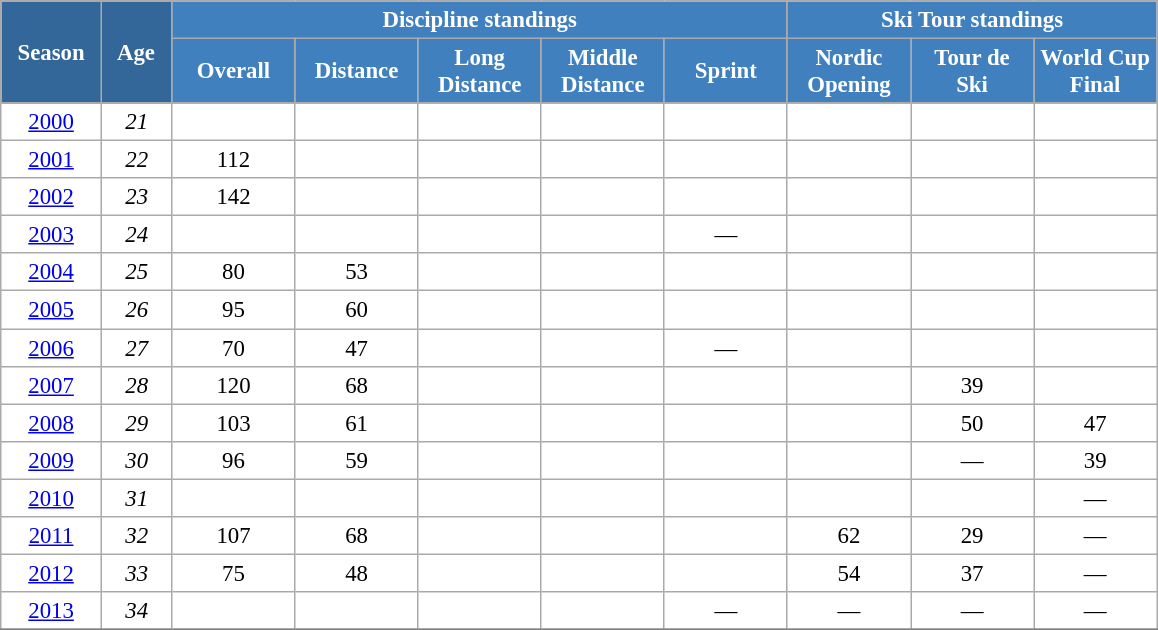<table class="wikitable" style="font-size:95%; text-align:center; border:grey solid 1px; border-collapse:collapse; background:#ffffff;">
<tr>
<th style="background-color:#369; color:white; width:60px;" rowspan="2"> Season </th>
<th style="background-color:#369; color:white; width:40px;" rowspan="2"> Age </th>
<th style="background-color:#4180be; color:white;" colspan="5">Discipline standings</th>
<th style="background-color:#4180be; color:white;" colspan="3">Ski Tour standings</th>
</tr>
<tr>
<th style="background-color:#4180be; color:white; width:75px;">Overall</th>
<th style="background-color:#4180be; color:white; width:75px;">Distance</th>
<th style="background-color:#4180be; color:white; width:75px;">Long Distance</th>
<th style="background-color:#4180be; color:white; width:75px;">Middle Distance</th>
<th style="background-color:#4180be; color:white; width:75px;">Sprint</th>
<th style="background-color:#4180be; color:white; width:75px;">Nordic<br>Opening</th>
<th style="background-color:#4180be; color:white; width:75px;">Tour de<br>Ski</th>
<th style="background-color:#4180be; color:white; width:75px;">World Cup<br>Final</th>
</tr>
<tr>
<td><a href='#'>2000</a></td>
<td><em>21</em></td>
<td></td>
<td></td>
<td></td>
<td></td>
<td></td>
<td></td>
<td></td>
<td></td>
</tr>
<tr>
<td><a href='#'>2001</a></td>
<td><em>22</em></td>
<td>112</td>
<td></td>
<td></td>
<td></td>
<td></td>
<td></td>
<td></td>
<td></td>
</tr>
<tr>
<td><a href='#'>2002</a></td>
<td><em>23</em></td>
<td>142</td>
<td></td>
<td></td>
<td></td>
<td></td>
<td></td>
<td></td>
<td></td>
</tr>
<tr>
<td><a href='#'>2003</a></td>
<td><em>24</em></td>
<td></td>
<td></td>
<td></td>
<td></td>
<td>—</td>
<td></td>
<td></td>
<td></td>
</tr>
<tr>
<td><a href='#'>2004</a></td>
<td><em>25</em></td>
<td>80</td>
<td>53</td>
<td></td>
<td></td>
<td></td>
<td></td>
<td></td>
<td></td>
</tr>
<tr>
<td><a href='#'>2005</a></td>
<td><em>26</em></td>
<td>95</td>
<td>60</td>
<td></td>
<td></td>
<td></td>
<td></td>
<td></td>
<td></td>
</tr>
<tr>
<td><a href='#'>2006</a></td>
<td><em>27</em></td>
<td>70</td>
<td>47</td>
<td></td>
<td></td>
<td>—</td>
<td></td>
<td></td>
<td></td>
</tr>
<tr>
<td><a href='#'>2007</a></td>
<td><em>28</em></td>
<td>120</td>
<td>68</td>
<td></td>
<td></td>
<td></td>
<td></td>
<td>39</td>
<td></td>
</tr>
<tr>
<td><a href='#'>2008</a></td>
<td><em>29</em></td>
<td>103</td>
<td>61</td>
<td></td>
<td></td>
<td></td>
<td></td>
<td>50</td>
<td>47</td>
</tr>
<tr>
<td><a href='#'>2009</a></td>
<td><em>30</em></td>
<td>96</td>
<td>59</td>
<td></td>
<td></td>
<td></td>
<td></td>
<td>—</td>
<td>39</td>
</tr>
<tr>
<td><a href='#'>2010</a></td>
<td><em>31</em></td>
<td></td>
<td></td>
<td></td>
<td></td>
<td></td>
<td></td>
<td></td>
<td>—</td>
</tr>
<tr>
<td><a href='#'>2011</a></td>
<td><em>32</em></td>
<td>107</td>
<td>68</td>
<td></td>
<td></td>
<td></td>
<td>62</td>
<td>29</td>
<td>—</td>
</tr>
<tr>
<td><a href='#'>2012</a></td>
<td><em>33</em></td>
<td>75</td>
<td>48</td>
<td></td>
<td></td>
<td></td>
<td>54</td>
<td>37</td>
<td>—</td>
</tr>
<tr>
<td><a href='#'>2013</a></td>
<td><em>34</em></td>
<td></td>
<td></td>
<td></td>
<td></td>
<td>—</td>
<td>—</td>
<td>—</td>
<td>—</td>
</tr>
<tr>
</tr>
</table>
